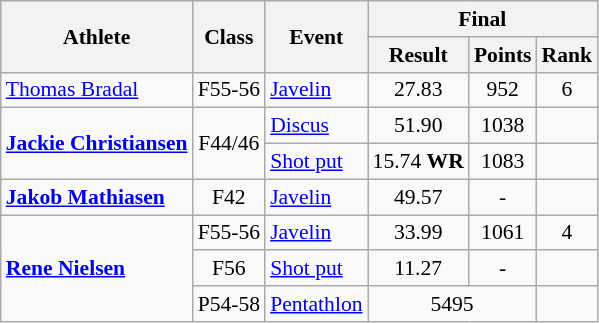<table class=wikitable style="font-size:90%">
<tr>
<th rowspan="2">Athlete</th>
<th rowspan="2">Class</th>
<th rowspan="2">Event</th>
<th colspan="3">Final</th>
</tr>
<tr>
<th>Result</th>
<th>Points</th>
<th>Rank</th>
</tr>
<tr>
<td><a href='#'>Thomas Bradal</a></td>
<td style="text-align:center;">F55-56</td>
<td><a href='#'>Javelin</a></td>
<td style="text-align:center;">27.83</td>
<td style="text-align:center;">952</td>
<td style="text-align:center;">6</td>
</tr>
<tr>
<td rowspan="2"><strong><a href='#'>Jackie Christiansen</a></strong></td>
<td rowspan="2" style="text-align:center;">F44/46</td>
<td><a href='#'>Discus</a></td>
<td style="text-align:center;">51.90</td>
<td style="text-align:center;">1038</td>
<td style="text-align:center;"></td>
</tr>
<tr>
<td><a href='#'>Shot put</a></td>
<td style="text-align:center;">15.74 <strong>WR</strong></td>
<td style="text-align:center;">1083</td>
<td style="text-align:center;"></td>
</tr>
<tr>
<td><strong><a href='#'>Jakob Mathiasen</a></strong></td>
<td style="text-align:center;">F42</td>
<td><a href='#'>Javelin</a></td>
<td style="text-align:center;">49.57</td>
<td style="text-align:center;">-</td>
<td style="text-align:center;"></td>
</tr>
<tr>
<td rowspan="3"><strong><a href='#'>Rene Nielsen</a></strong></td>
<td style="text-align:center;">F55-56</td>
<td><a href='#'>Javelin</a></td>
<td style="text-align:center;">33.99</td>
<td style="text-align:center;">1061</td>
<td style="text-align:center;">4</td>
</tr>
<tr>
<td style="text-align:center;">F56</td>
<td><a href='#'>Shot put</a></td>
<td style="text-align:center;">11.27</td>
<td style="text-align:center;">-</td>
<td style="text-align:center;"></td>
</tr>
<tr>
<td style="text-align:center;">P54-58</td>
<td><a href='#'>Pentathlon</a></td>
<td style="text-align:center;" colspan="2">5495</td>
<td style="text-align:center;"></td>
</tr>
</table>
